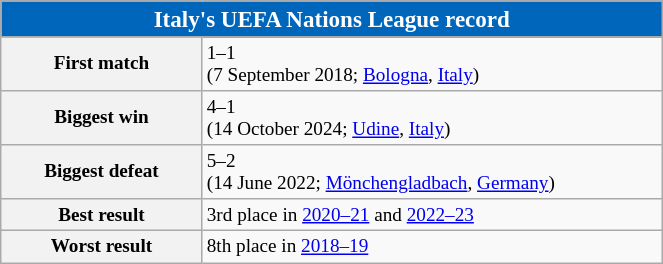<table class="wikitable collapsible collapsed" style="width:35%;font-size:80%">
<tr style="color:white">
<th style="background:#0066bc;width:20%" colspan="6"><big>Italy's UEFA Nations League record</big></th>
</tr>
<tr>
<th width=10%>First match</th>
<td width=23%><div> 1–1 <br> (7 September 2018; <a href='#'>Bologna</a>, <a href='#'>Italy</a>)</div></td>
</tr>
<tr>
<th width=10%>Biggest win</th>
<td width=23%><div> 4–1 <br>(14 October 2024; <a href='#'>Udine</a>, <a href='#'>Italy</a>)</div></td>
</tr>
<tr>
<th width=10%>Biggest defeat</th>
<td width=23%><div> 5–2 <br> (14 June 2022; <a href='#'>Mönchengladbach</a>, <a href='#'>Germany</a>)</div></td>
</tr>
<tr>
<th width=10%>Best result</th>
<td width=23%><div>3rd place in <a href='#'>2020–21</a> and <a href='#'>2022–23</a></div></td>
</tr>
<tr>
<th width=10%>Worst result</th>
<td width=23%><div>8th place in <a href='#'>2018–19</a></div></td>
</tr>
</table>
